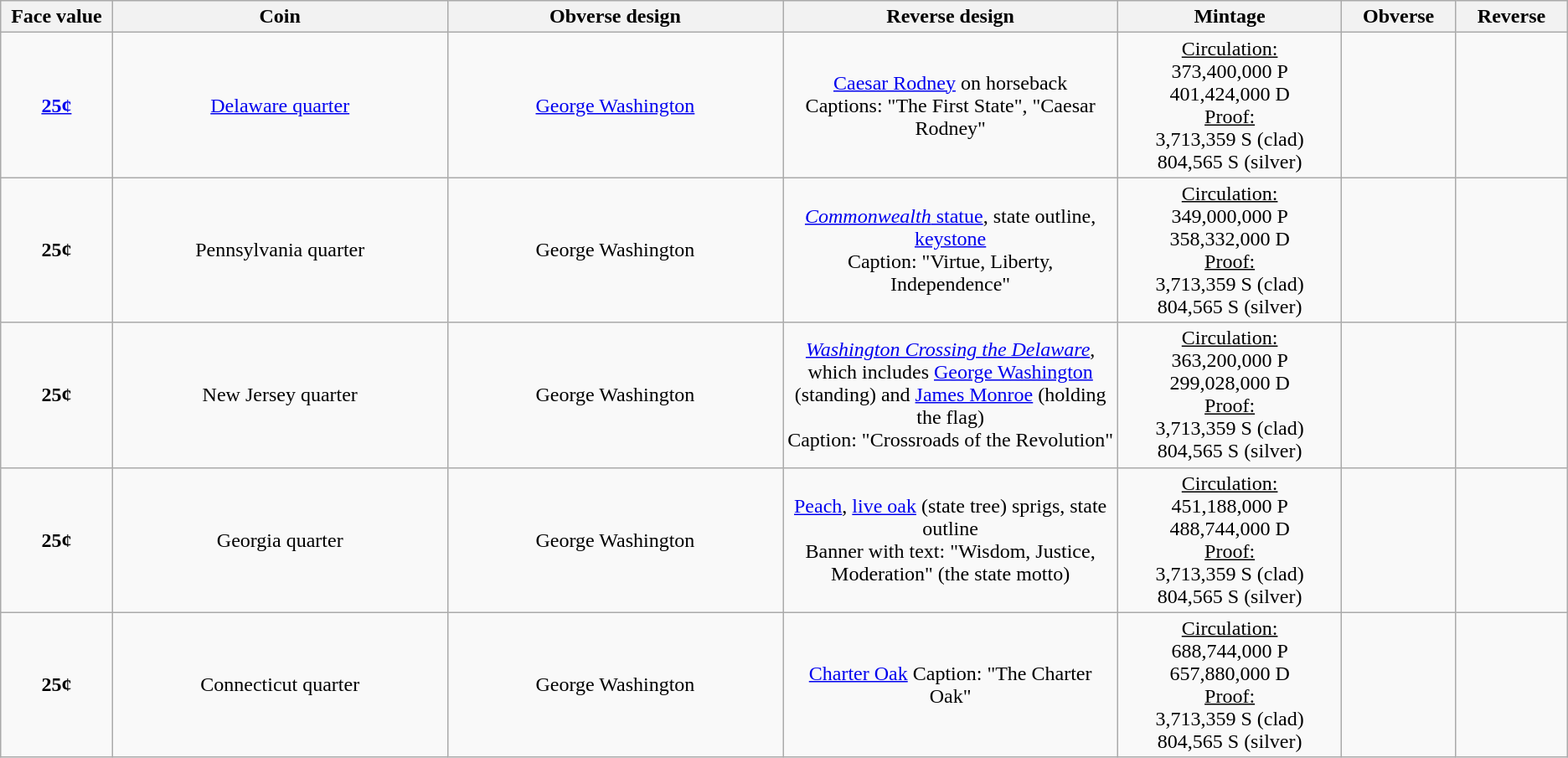<table class="wikitable">
<tr>
<th width="5%">Face value</th>
<th width="15%">Coin</th>
<th width="15%">Obverse design</th>
<th width="15%">Reverse design</th>
<th width="10%">Mintage</th>
<th width="5%">Obverse</th>
<th width="5%">Reverse</th>
</tr>
<tr>
<td align="center"><strong><a href='#'>25¢</a></strong></td>
<td align="center"><a href='#'>Delaware quarter</a></td>
<td align="center"><a href='#'>George Washington</a></td>
<td align="center"><a href='#'>Caesar Rodney</a> on horseback<br>Captions: "The First State", "Caesar Rodney"</td>
<td align="center"><u>Circulation:</u><br>373,400,000 P<br>401,424,000 D<br><u>Proof:</u><br>3,713,359 S (clad)<br>804,565 S (silver)</td>
<td></td>
<td></td>
</tr>
<tr>
<td align="center"><strong>25¢</strong></td>
<td align="center">Pennsylvania quarter</td>
<td align="center">George Washington</td>
<td align="center"><a href='#'><em>Commonwealth</em> statue</a>, state outline, <a href='#'>keystone</a><br>Caption: "Virtue, Liberty, Independence"</td>
<td align="center"><u>Circulation:</u><br>349,000,000 P<br>358,332,000 D<br><u>Proof:</u><br>3,713,359 S (clad)<br>804,565 S (silver)</td>
<td></td>
<td></td>
</tr>
<tr>
<td align="center"><strong>25¢</strong></td>
<td align="center">New Jersey quarter</td>
<td align="center">George Washington</td>
<td align="center"><em><a href='#'>Washington Crossing the Delaware</a></em>, which includes <a href='#'>George Washington</a> (standing) and <a href='#'>James Monroe</a> (holding the flag)<br>Caption: "Crossroads of the Revolution"</td>
<td align="center"><u>Circulation:</u><br>363,200,000 P<br>299,028,000 D<br><u>Proof:</u><br>3,713,359 S (clad)<br>804,565 S (silver)</td>
<td></td>
<td></td>
</tr>
<tr>
<td align="center"><strong>25¢</strong></td>
<td align="center">Georgia quarter</td>
<td align="center">George Washington</td>
<td align="center"><a href='#'>Peach</a>, <a href='#'>live oak</a> (state tree) sprigs, state outline<br>Banner with text: "Wisdom, Justice, Moderation" (the state motto)</td>
<td align="center"><u>Circulation:</u><br>451,188,000 P<br>488,744,000 D<br><u>Proof:</u><br>3,713,359 S (clad)<br>804,565 S (silver)</td>
<td></td>
<td></td>
</tr>
<tr>
<td align="center"><strong>25¢</strong></td>
<td align="center">Connecticut quarter</td>
<td align="center">George Washington</td>
<td align="center"><a href='#'>Charter Oak</a> Caption: "The Charter Oak"</td>
<td align="center"><u>Circulation:</u><br>688,744,000 P<br>657,880,000 D<br><u>Proof:</u><br>3,713,359 S (clad)<br>804,565 S (silver)</td>
<td></td>
<td></td>
</tr>
</table>
